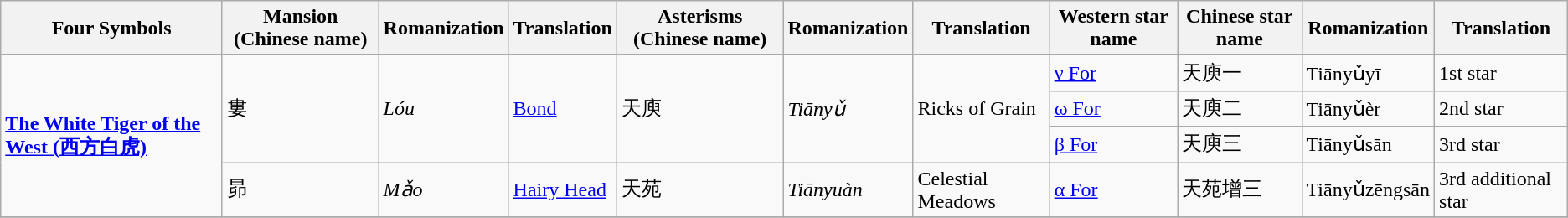<table class="wikitable">
<tr>
<th><strong>Four Symbols</strong></th>
<th><strong>Mansion (Chinese name)</strong></th>
<th><strong>Romanization</strong></th>
<th><strong>Translation</strong></th>
<th><strong>Asterisms (Chinese name)</strong></th>
<th><strong>Romanization</strong></th>
<th><strong>Translation</strong></th>
<th><strong>Western star name</strong></th>
<th><strong>Chinese star name</strong></th>
<th><strong>Romanization</strong></th>
<th><strong>Translation</strong></th>
</tr>
<tr>
<td rowspan="5"><strong><a href='#'>The White Tiger of the West (西方白虎)</a></strong></td>
<td rowspan="4">婁</td>
<td rowspan="4"><em>Lóu</em></td>
<td rowspan="4"><a href='#'>Bond</a></td>
<td rowspan="4">天庾</td>
<td rowspan="4"><em>Tiānyǔ</em></td>
<td rowspan="4">Ricks of Grain</td>
</tr>
<tr>
<td><a href='#'>ν For</a></td>
<td>天庾一</td>
<td>Tiānyǔyī</td>
<td>1st star</td>
</tr>
<tr>
<td><a href='#'>ω For</a></td>
<td>天庾二</td>
<td>Tiānyǔèr</td>
<td>2nd star</td>
</tr>
<tr>
<td><a href='#'>β For</a></td>
<td>天庾三</td>
<td>Tiānyǔsān</td>
<td>3rd star</td>
</tr>
<tr>
<td>昴</td>
<td><em>Mǎo</em></td>
<td><a href='#'>Hairy Head</a></td>
<td>天苑</td>
<td><em>Tiānyuàn</em></td>
<td>Celestial Meadows</td>
<td><a href='#'>α For</a></td>
<td>天苑增三</td>
<td>Tiānyǔzēngsān</td>
<td>3rd additional star</td>
</tr>
<tr>
</tr>
</table>
